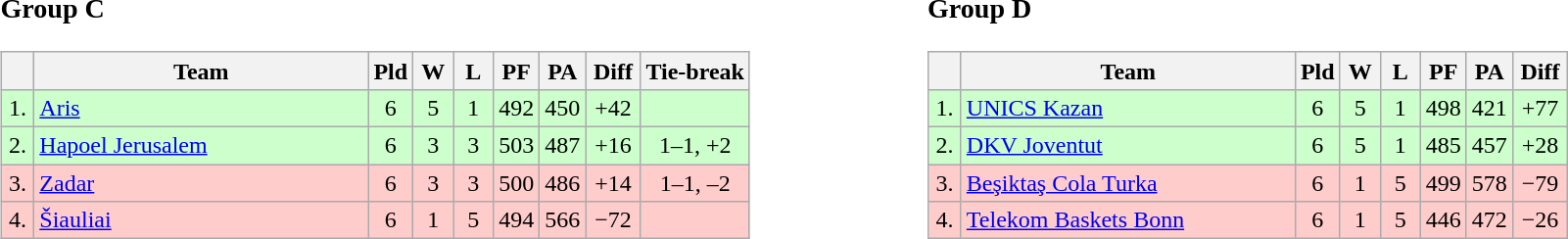<table>
<tr>
<td style="vertical-align:top; width:33%;"><br><h3>Group C</h3><table class="wikitable" style="text-align:center">
<tr>
<th width=15></th>
<th width=220>Team</th>
<th width=20>Pld</th>
<th width=20>W</th>
<th width=20>L</th>
<th width=20>PF</th>
<th width=20>PA</th>
<th width=30>Diff</th>
<th>Tie-break</th>
</tr>
<tr style="background: #ccffcc;">
<td>1.</td>
<td align=left> <a href='#'>Aris</a></td>
<td>6</td>
<td>5</td>
<td>1</td>
<td>492</td>
<td>450</td>
<td>+42</td>
<td></td>
</tr>
<tr style="background: #ccffcc;">
<td>2.</td>
<td align=left> <a href='#'>Hapoel Jerusalem</a></td>
<td>6</td>
<td>3</td>
<td>3</td>
<td>503</td>
<td>487</td>
<td>+16</td>
<td>1–1, +2</td>
</tr>
<tr style="background: #ffcccc;">
<td>3.</td>
<td align=left> <a href='#'>Zadar</a></td>
<td>6</td>
<td>3</td>
<td>3</td>
<td>500</td>
<td>486</td>
<td>+14</td>
<td>1–1, –2</td>
</tr>
<tr style="background: #ffcccc;">
<td>4.</td>
<td align=left> <a href='#'>Šiauliai</a></td>
<td>6</td>
<td>1</td>
<td>5</td>
<td>494</td>
<td>566</td>
<td>−72</td>
<td></td>
</tr>
</table>
</td>
<td style="vertical-align:top; width:33%;"><br><h3>Group D</h3><table class="wikitable" style="text-align:center">
<tr>
<th width=15></th>
<th width=220>Team</th>
<th width=20>Pld</th>
<th width=20>W</th>
<th width=20>L</th>
<th width=20>PF</th>
<th width=20>PA</th>
<th width=30>Diff</th>
</tr>
<tr style="background: #ccffcc;">
<td>1.</td>
<td align=left> <a href='#'>UNICS Kazan</a></td>
<td>6</td>
<td>5</td>
<td>1</td>
<td>498</td>
<td>421</td>
<td>+77</td>
</tr>
<tr style="background: #ccffcc;">
<td>2.</td>
<td align=left> <a href='#'>DKV Joventut</a></td>
<td>6</td>
<td>5</td>
<td>1</td>
<td>485</td>
<td>457</td>
<td>+28</td>
</tr>
<tr style="background: #ffcccc;">
<td>3.</td>
<td align=left> <a href='#'>Beşiktaş Cola Turka</a></td>
<td>6</td>
<td>1</td>
<td>5</td>
<td>499</td>
<td>578</td>
<td>−79</td>
</tr>
<tr style="background: #ffcccc;">
<td>4.</td>
<td align=left> <a href='#'>Telekom Baskets Bonn</a></td>
<td>6</td>
<td>1</td>
<td>5</td>
<td>446</td>
<td>472</td>
<td>−26</td>
</tr>
</table>
</td>
</tr>
</table>
